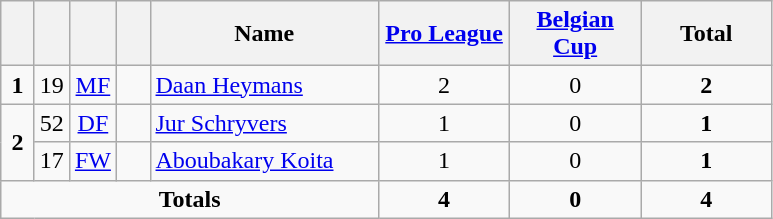<table class="wikitable" style="text-align:center">
<tr>
<th width=15></th>
<th width=15></th>
<th width=15></th>
<th width=15></th>
<th width=145>Name</th>
<th width=80><a href='#'>Pro League</a></th>
<th width=80><a href='#'>Belgian Cup</a></th>
<th width=80>Total</th>
</tr>
<tr>
<td><strong>1</strong></td>
<td>19</td>
<td><a href='#'>MF</a></td>
<td></td>
<td align=left><a href='#'>Daan Heymans</a></td>
<td>2</td>
<td>0</td>
<td><strong>2</strong></td>
</tr>
<tr>
<td rowspan=2><strong>2</strong></td>
<td>52</td>
<td><a href='#'>DF</a></td>
<td></td>
<td align=left><a href='#'>Jur Schryvers</a></td>
<td>1</td>
<td>0</td>
<td><strong>1</strong></td>
</tr>
<tr>
<td>17</td>
<td><a href='#'>FW</a></td>
<td></td>
<td align=left><a href='#'>Aboubakary Koita</a></td>
<td>1</td>
<td>0</td>
<td><strong>1</strong></td>
</tr>
<tr>
<td colspan=5><strong>Totals</strong></td>
<td><strong>4</strong></td>
<td><strong>0</strong></td>
<td><strong>4</strong></td>
</tr>
</table>
